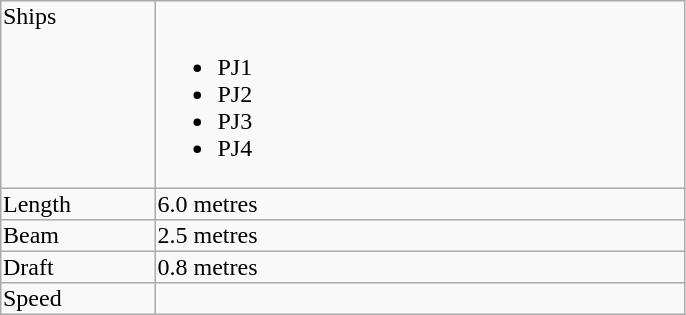<table align="left" border="1" style="background: #F9F9F9; border: 1px solid #AAA; border-collapse: collapse">
<tr>
<td valign="top" width="100">Ships</td>
<td valign="top" width="350"><br><ul><li>PJ1</li><li>PJ2</li><li>PJ3</li><li>PJ4</li></ul></td>
</tr>
<tr>
<td valign="top" width="100">Length</td>
<td valign="top" width="350">6.0 metres</td>
</tr>
<tr>
<td valign="top" width="100">Beam</td>
<td valign="top" width="350">2.5 metres</td>
</tr>
<tr>
<td valign="top" width="100">Draft</td>
<td valign="top" width="350">0.8 metres</td>
</tr>
<tr>
<td valign="top" width="100">Speed</td>
<td valign="top" width="350"></td>
</tr>
</table>
